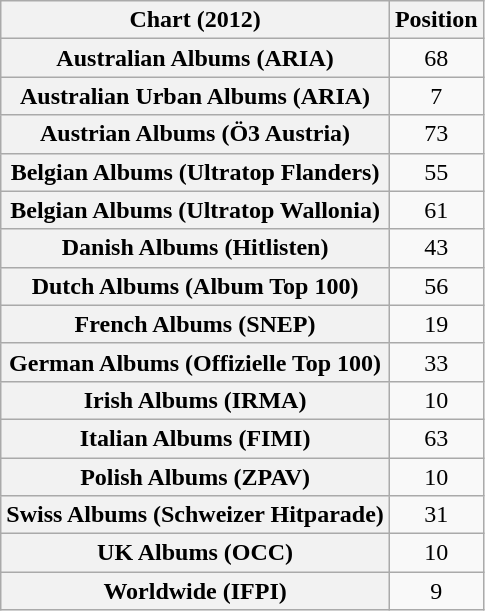<table class="wikitable sortable plainrowheaders">
<tr>
<th scope="col">Chart (2012)</th>
<th scope="col">Position</th>
</tr>
<tr>
<th scope="row">Australian Albums (ARIA)</th>
<td style="text-align:center;">68</td>
</tr>
<tr>
<th scope="row">Australian Urban Albums (ARIA)</th>
<td style="text-align:center;">7</td>
</tr>
<tr>
<th scope="row">Austrian Albums (Ö3 Austria)</th>
<td style="text-align:center;">73</td>
</tr>
<tr>
<th scope="row">Belgian Albums (Ultratop Flanders)</th>
<td style="text-align:center;">55</td>
</tr>
<tr>
<th scope="row">Belgian Albums (Ultratop Wallonia)</th>
<td style="text-align:center;">61</td>
</tr>
<tr>
<th scope="row">Danish Albums (Hitlisten)</th>
<td style="text-align:center;">43</td>
</tr>
<tr>
<th scope="row">Dutch Albums (Album Top 100)</th>
<td style="text-align:center;">56</td>
</tr>
<tr>
<th scope="row">French Albums (SNEP)</th>
<td style="text-align:center;">19</td>
</tr>
<tr>
<th scope="row">German Albums (Offizielle Top 100)</th>
<td style="text-align:center;">33</td>
</tr>
<tr>
<th scope="row">Irish Albums (IRMA)</th>
<td style="text-align:center;">10</td>
</tr>
<tr>
<th scope="row">Italian Albums (FIMI)</th>
<td style="text-align:center;">63</td>
</tr>
<tr>
<th scope="row">Polish Albums (ZPAV)</th>
<td style="text-align:center;">10</td>
</tr>
<tr>
<th scope="row">Swiss Albums (Schweizer Hitparade)</th>
<td style="text-align:center;">31</td>
</tr>
<tr>
<th scope="row">UK Albums (OCC)</th>
<td style="text-align:center;">10</td>
</tr>
<tr>
<th scope="row">Worldwide (IFPI)</th>
<td style="text-align:center;">9</td>
</tr>
</table>
